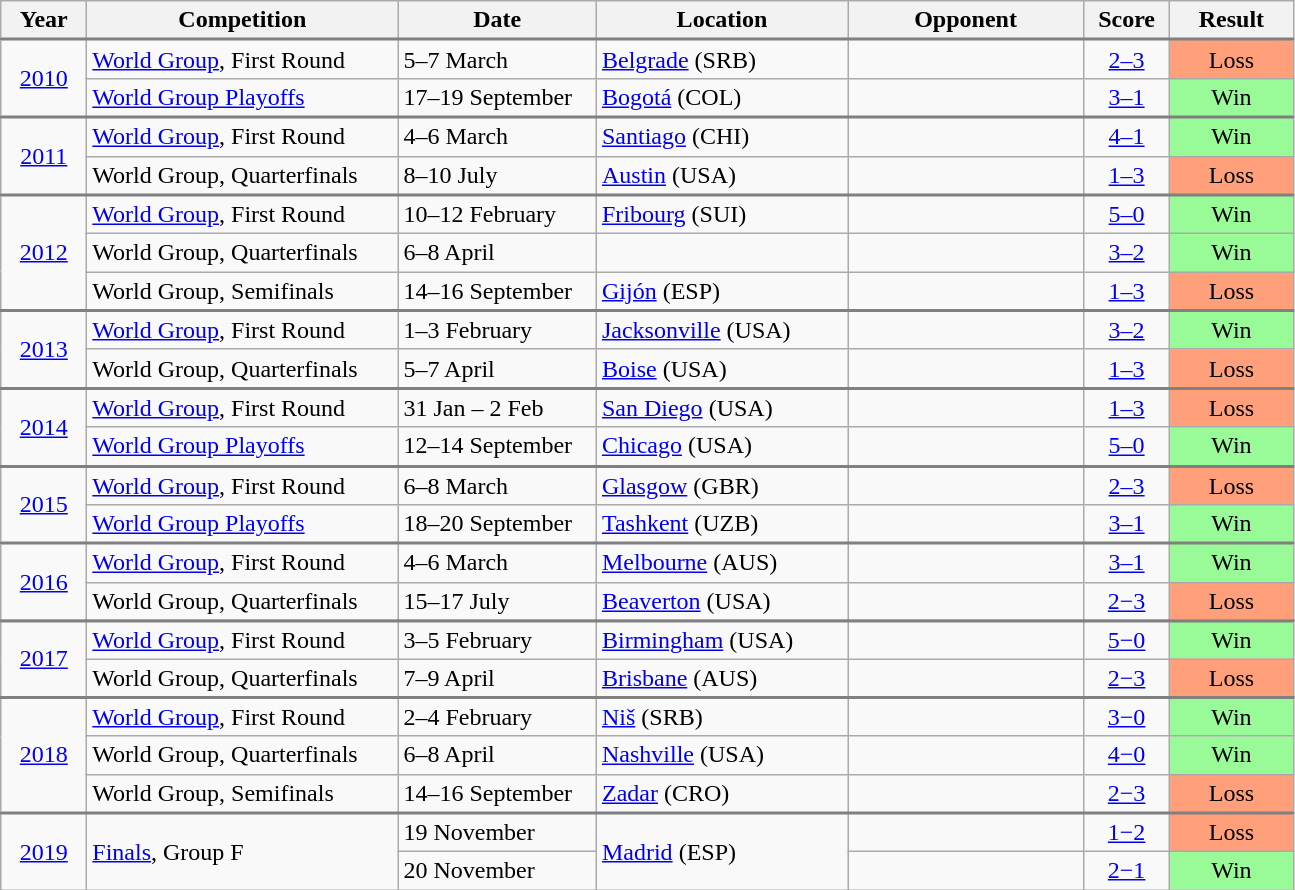<table class="wikitable collapsible collapsed">
<tr>
<th width="50">Year</th>
<th width="200">Competition</th>
<th width="125">Date</th>
<th width="160">Location</th>
<th width="150">Opponent</th>
<th width="50">Score</th>
<th width="75">Result</th>
</tr>
<tr style="border-top:2px solid gray;">
<td align="center" rowspan="2"><a href='#'>2010</a></td>
<td><a href='#'>World Group</a>, First Round</td>
<td>5–7 March</td>
<td><a href='#'>Belgrade</a> (SRB)</td>
<td></td>
<td align="center"><a href='#'>2–3</a></td>
<td align="center" bgcolor="FFA07A">Loss</td>
</tr>
<tr>
<td><a href='#'>World Group Playoffs</a></td>
<td>17–19 September</td>
<td><a href='#'>Bogotá</a> (COL)</td>
<td></td>
<td align="center"><a href='#'>3–1</a></td>
<td align="center" bgcolor="#98FB98">Win</td>
</tr>
<tr style="border-top:2px solid gray;">
<td align="center" rowspan="2"><a href='#'>2011</a></td>
<td><a href='#'>World Group</a>, First Round</td>
<td>4–6 March</td>
<td><a href='#'>Santiago</a> (CHI)</td>
<td></td>
<td align="center"><a href='#'>4–1</a></td>
<td align="center" bgcolor="#98FB98">Win</td>
</tr>
<tr>
<td nowrap>World Group, Quarterfinals</td>
<td>8–10 July</td>
<td><a href='#'>Austin</a> (USA)</td>
<td></td>
<td align="center"><a href='#'>1–3</a></td>
<td align="center" bgcolor="FFA07A">Loss</td>
</tr>
<tr style="border-top:2px solid gray;">
<td align="center" rowspan="3"><a href='#'>2012</a></td>
<td><a href='#'>World Group</a>, First Round</td>
<td>10–12 February</td>
<td><a href='#'>Fribourg</a> (SUI)</td>
<td></td>
<td align="center"><a href='#'>5–0</a></td>
<td align="center" bgcolor="#98FB98">Win</td>
</tr>
<tr>
<td>World Group, Quarterfinals</td>
<td>6–8 April</td>
<td></td>
<td></td>
<td align="center"><a href='#'>3–2</a></td>
<td align="center" bgcolor="#98FB98">Win</td>
</tr>
<tr>
<td>World Group, Semifinals</td>
<td>14–16 September</td>
<td><a href='#'>Gijón</a> (ESP)</td>
<td></td>
<td align="center"><a href='#'>1–3</a></td>
<td align="center" bgcolor="FFA07A">Loss</td>
</tr>
<tr style="border-top:2px solid gray;">
<td align="center" rowspan="2"><a href='#'>2013</a></td>
<td><a href='#'>World Group</a>, First Round</td>
<td>1–3 February</td>
<td><a href='#'>Jacksonville</a> (USA)</td>
<td></td>
<td align="center"><a href='#'>3–2</a></td>
<td align="center" bgcolor="#98FB98">Win</td>
</tr>
<tr>
<td>World Group, Quarterfinals</td>
<td>5–7 April</td>
<td><a href='#'>Boise</a> (USA)</td>
<td></td>
<td align="center"><a href='#'>1–3</a></td>
<td align="center" bgcolor="FFA07A">Loss</td>
</tr>
<tr style="border-top:2px solid gray;">
<td align="center" rowspan="2"><a href='#'>2014</a></td>
<td><a href='#'>World Group</a>, First Round</td>
<td>31 Jan – 2 Feb</td>
<td><a href='#'>San Diego</a> (USA)</td>
<td></td>
<td align="center"><a href='#'>1–3</a></td>
<td align="center" bgcolor="#FFA07A">Loss</td>
</tr>
<tr>
<td><a href='#'>World Group Playoffs</a></td>
<td>12–14 September</td>
<td><a href='#'>Chicago</a> (USA)</td>
<td></td>
<td align="center"><a href='#'>5–0</a></td>
<td align="center" bgcolor="#98FB98">Win</td>
</tr>
<tr style="border-top:2px solid gray;">
<td align="center" rowspan="2"><a href='#'>2015</a></td>
<td><a href='#'>World Group</a>, First Round</td>
<td>6–8 March</td>
<td><a href='#'>Glasgow</a> (GBR)</td>
<td></td>
<td align="center"><a href='#'>2–3</a></td>
<td align="center" bgcolor="#FFA07A">Loss</td>
</tr>
<tr>
<td><a href='#'>World Group Playoffs</a></td>
<td>18–20 September</td>
<td><a href='#'>Tashkent</a> (UZB)</td>
<td></td>
<td align="center"><a href='#'>3–1</a></td>
<td align="center" bgcolor="#98FB98">Win</td>
</tr>
<tr style="border-top:2px solid gray;">
<td align="center" rowspan="2"><a href='#'>2016</a></td>
<td><a href='#'>World Group</a>, First Round</td>
<td>4–6 March</td>
<td><a href='#'>Melbourne</a> (AUS)</td>
<td></td>
<td align="center"><a href='#'>3–1</a></td>
<td align="center" bgcolor="#98FB98">Win</td>
</tr>
<tr>
<td>World Group, Quarterfinals</td>
<td>15–17 July</td>
<td><a href='#'>Beaverton</a> (USA)</td>
<td></td>
<td align="center"><a href='#'>2−3</a></td>
<td align="center" bgcolor="#FFA07A">Loss</td>
</tr>
<tr>
</tr>
<tr style="border-top:2px solid gray;">
<td align="center" rowspan=2><a href='#'>2017</a></td>
<td><a href='#'>World Group</a>, First Round</td>
<td>3–5 February</td>
<td><a href='#'>Birmingham</a> (USA)</td>
<td></td>
<td align="center"><a href='#'>5−0</a></td>
<td align="center" bgcolor="#98FB98">Win</td>
</tr>
<tr>
<td>World Group, Quarterfinals</td>
<td>7–9 April</td>
<td><a href='#'>Brisbane</a> (AUS)</td>
<td></td>
<td align="center"><a href='#'>2−3</a></td>
<td align="center" bgcolor="#FFA07A">Loss</td>
</tr>
<tr>
</tr>
<tr style="border-top:2px solid gray;">
<td align="center" rowspan=3><a href='#'>2018</a></td>
<td><a href='#'>World Group</a>, First Round</td>
<td>2–4 February</td>
<td><a href='#'>Niš</a> (SRB)</td>
<td></td>
<td align="center"><a href='#'>3−0</a></td>
<td align="center" bgcolor="#98FB98">Win</td>
</tr>
<tr>
<td>World Group, Quarterfinals</td>
<td>6–8 April</td>
<td><a href='#'>Nashville</a> (USA)</td>
<td></td>
<td align="center"><a href='#'>4−0</a></td>
<td align="center" bgcolor="#98FB98">Win</td>
</tr>
<tr>
<td>World Group, Semifinals</td>
<td>14–16 September</td>
<td><a href='#'>Zadar</a> (CRO)</td>
<td></td>
<td align="center"><a href='#'>2−3</a></td>
<td align="center" bgcolor="#FFA07A">Loss</td>
</tr>
<tr style="border-top:2px solid gray;">
<td align="center" rowspan="2"><a href='#'>2019</a></td>
<td rowspan="2"><a href='#'>Finals</a>, Group F</td>
<td>19 November</td>
<td rowspan="2"><a href='#'>Madrid</a> (ESP)</td>
<td></td>
<td align="center"><a href='#'>1−2</a></td>
<td align="center" bgcolor="#FFA07A">Loss</td>
</tr>
<tr>
<td>20 November</td>
<td></td>
<td align="center"><a href='#'>2−1</a></td>
<td align="center" bgcolor="#98FB98">Win</td>
</tr>
</table>
